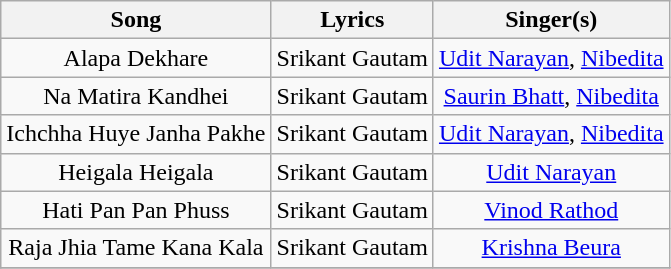<table class="wikitable sortable" style="text-align:center;">
<tr>
<th>Song</th>
<th>Lyrics</th>
<th>Singer(s)</th>
</tr>
<tr>
<td>Alapa Dekhare</td>
<td>Srikant Gautam</td>
<td><a href='#'>Udit Narayan</a>, <a href='#'>Nibedita</a></td>
</tr>
<tr>
<td>Na Matira Kandhei</td>
<td>Srikant Gautam</td>
<td><a href='#'>Saurin Bhatt</a>, <a href='#'>Nibedita</a></td>
</tr>
<tr>
<td>Ichchha Huye Janha Pakhe</td>
<td>Srikant Gautam</td>
<td><a href='#'>Udit Narayan</a>, <a href='#'>Nibedita</a></td>
</tr>
<tr>
<td>Heigala Heigala</td>
<td>Srikant Gautam</td>
<td><a href='#'>Udit Narayan</a></td>
</tr>
<tr>
<td>Hati Pan Pan Phuss</td>
<td>Srikant Gautam</td>
<td><a href='#'>Vinod Rathod</a></td>
</tr>
<tr>
<td>Raja Jhia Tame Kana Kala</td>
<td>Srikant Gautam</td>
<td><a href='#'>Krishna Beura</a></td>
</tr>
<tr>
</tr>
</table>
